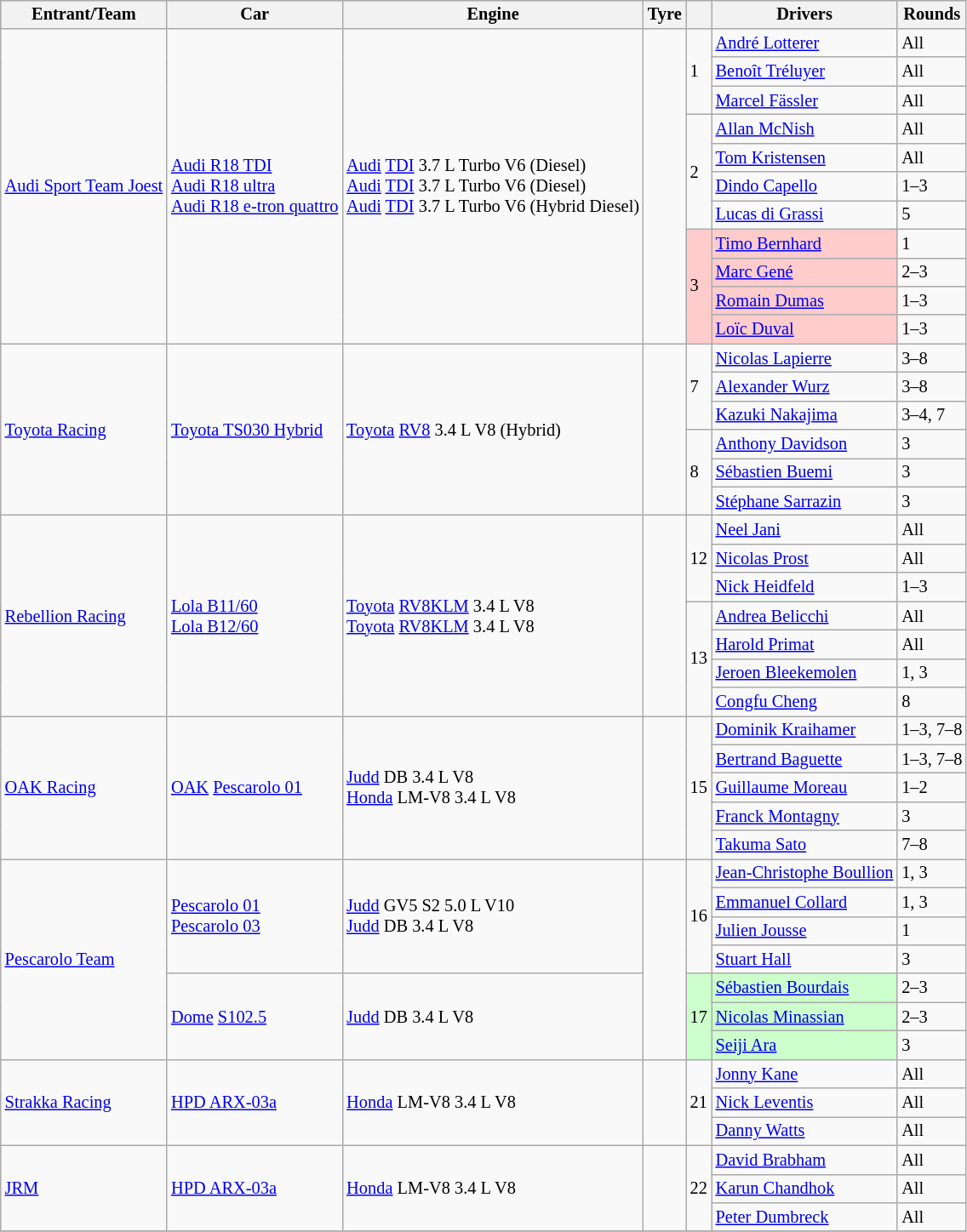<table align="left" class="wikitable" style="font-size: 85%">
<tr>
<th>Entrant/Team</th>
<th>Car</th>
<th>Engine</th>
<th>Tyre</th>
<th></th>
<th>Drivers</th>
<th>Rounds</th>
</tr>
<tr>
<td rowspan=11> <a href='#'>Audi Sport Team Joest</a></td>
<td rowspan=11><a href='#'>Audi R18 TDI</a><br><a href='#'>Audi R18 ultra</a><br><a href='#'>Audi R18 e-tron quattro</a></td>
<td rowspan=11><a href='#'>Audi</a> <a href='#'>TDI</a> 3.7 L Turbo V6 (Diesel)<br><a href='#'>Audi</a> <a href='#'>TDI</a> 3.7 L Turbo V6 (Diesel)<br><a href='#'>Audi</a> <a href='#'>TDI</a> 3.7 L Turbo V6 (Hybrid Diesel)</td>
<td rowspan=11></td>
<td rowspan=3>1</td>
<td> <a href='#'>André Lotterer</a></td>
<td>All</td>
</tr>
<tr>
<td> <a href='#'>Benoît Tréluyer</a></td>
<td>All</td>
</tr>
<tr>
<td> <a href='#'>Marcel Fässler</a></td>
<td>All</td>
</tr>
<tr>
<td rowspan=4>2</td>
<td> <a href='#'>Allan McNish</a></td>
<td>All</td>
</tr>
<tr>
<td> <a href='#'>Tom Kristensen</a></td>
<td>All</td>
</tr>
<tr>
<td> <a href='#'>Dindo Capello</a></td>
<td>1–3</td>
</tr>
<tr>
<td> <a href='#'>Lucas di Grassi</a></td>
<td>5</td>
</tr>
<tr>
<td rowspan=4 style="background:#ffcccc;">3</td>
<td style="background:#ffcccc;"> <a href='#'>Timo Bernhard</a></td>
<td>1</td>
</tr>
<tr>
<td style="background:#ffcccc;"> <a href='#'>Marc Gené</a></td>
<td>2–3</td>
</tr>
<tr>
<td style="background:#ffcccc;"> <a href='#'>Romain Dumas</a></td>
<td>1–3</td>
</tr>
<tr>
<td style="background:#ffcccc;"> <a href='#'>Loïc Duval</a></td>
<td>1–3</td>
</tr>
<tr>
<td rowspan=6> <a href='#'>Toyota Racing</a></td>
<td rowspan=6><a href='#'>Toyota TS030 Hybrid</a></td>
<td rowspan=6><a href='#'>Toyota</a> <a href='#'>RV8</a> 3.4 L V8 (Hybrid)</td>
<td rowspan=6></td>
<td rowspan=3>7</td>
<td> <a href='#'>Nicolas Lapierre</a></td>
<td>3–8</td>
</tr>
<tr>
<td> <a href='#'>Alexander Wurz</a></td>
<td>3–8</td>
</tr>
<tr>
<td> <a href='#'>Kazuki Nakajima</a></td>
<td>3–4, 7</td>
</tr>
<tr>
<td rowspan=3>8</td>
<td> <a href='#'>Anthony Davidson</a></td>
<td>3</td>
</tr>
<tr>
<td> <a href='#'>Sébastien Buemi</a></td>
<td>3</td>
</tr>
<tr>
<td> <a href='#'>Stéphane Sarrazin</a></td>
<td>3</td>
</tr>
<tr>
<td rowspan=7> <a href='#'>Rebellion Racing</a></td>
<td rowspan=7><a href='#'>Lola B11/60</a><br><a href='#'>Lola B12/60</a></td>
<td rowspan=7><a href='#'>Toyota</a> <a href='#'>RV8KLM</a> 3.4 L V8<br><a href='#'>Toyota</a> <a href='#'>RV8KLM</a> 3.4 L V8</td>
<td rowspan=7></td>
<td rowspan=3>12</td>
<td> <a href='#'>Neel Jani</a></td>
<td>All</td>
</tr>
<tr>
<td> <a href='#'>Nicolas Prost</a></td>
<td>All</td>
</tr>
<tr>
<td> <a href='#'>Nick Heidfeld</a></td>
<td>1–3</td>
</tr>
<tr>
<td rowspan=4>13</td>
<td> <a href='#'>Andrea Belicchi</a></td>
<td>All</td>
</tr>
<tr>
<td> <a href='#'>Harold Primat</a></td>
<td>All</td>
</tr>
<tr>
<td> <a href='#'>Jeroen Bleekemolen</a></td>
<td>1, 3</td>
</tr>
<tr>
<td> <a href='#'>Congfu Cheng</a></td>
<td>8</td>
</tr>
<tr>
<td rowspan=5> <a href='#'>OAK Racing</a></td>
<td rowspan=5><a href='#'>OAK</a> <a href='#'>Pescarolo 01</a></td>
<td rowspan=5><a href='#'>Judd</a> DB 3.4 L V8<br><a href='#'>Honda</a> LM-V8 3.4 L V8</td>
<td rowspan=5></td>
<td rowspan=5>15</td>
<td> <a href='#'>Dominik Kraihamer</a></td>
<td>1–3, 7–8</td>
</tr>
<tr>
<td> <a href='#'>Bertrand Baguette</a></td>
<td>1–3, 7–8</td>
</tr>
<tr>
<td> <a href='#'>Guillaume Moreau</a></td>
<td>1–2</td>
</tr>
<tr>
<td> <a href='#'>Franck Montagny</a></td>
<td>3</td>
</tr>
<tr>
<td> <a href='#'>Takuma Sato</a></td>
<td>7–8</td>
</tr>
<tr>
<td rowspan=7> <a href='#'>Pescarolo Team</a></td>
<td rowspan=4><a href='#'>Pescarolo 01</a><br><a href='#'>Pescarolo 03</a></td>
<td rowspan=4><a href='#'>Judd</a> GV5 S2 5.0 L V10<br><a href='#'>Judd</a> DB 3.4 L V8</td>
<td rowspan=7></td>
<td rowspan=4>16</td>
<td> <a href='#'>Jean-Christophe Boullion</a></td>
<td>1, 3</td>
</tr>
<tr>
<td> <a href='#'>Emmanuel Collard</a></td>
<td>1, 3</td>
</tr>
<tr>
<td> <a href='#'>Julien Jousse</a></td>
<td>1</td>
</tr>
<tr>
<td> <a href='#'>Stuart Hall</a></td>
<td>3</td>
</tr>
<tr>
<td rowspan=3><a href='#'>Dome</a> <a href='#'>S102.5</a></td>
<td rowspan=3><a href='#'>Judd</a> DB 3.4 L V8</td>
<td rowspan=3 style="background:#ccffcc;">17</td>
<td style="background:#ccffcc;"> <a href='#'>Sébastien Bourdais</a></td>
<td>2–3</td>
</tr>
<tr>
<td style="background:#ccffcc;"> <a href='#'>Nicolas Minassian</a></td>
<td>2–3</td>
</tr>
<tr>
<td style="background:#ccffcc;"> <a href='#'>Seiji Ara</a></td>
<td>3</td>
</tr>
<tr>
<td rowspan=3> <a href='#'>Strakka Racing</a></td>
<td rowspan=3><a href='#'>HPD ARX-03a</a></td>
<td rowspan=3><a href='#'>Honda</a> LM-V8 3.4 L V8</td>
<td rowspan=3></td>
<td rowspan=3>21</td>
<td> <a href='#'>Jonny Kane</a></td>
<td>All</td>
</tr>
<tr>
<td> <a href='#'>Nick Leventis</a></td>
<td>All</td>
</tr>
<tr>
<td> <a href='#'>Danny Watts</a></td>
<td>All</td>
</tr>
<tr>
<td rowspan=3> <a href='#'>JRM</a></td>
<td rowspan=3><a href='#'>HPD ARX-03a</a></td>
<td rowspan=3><a href='#'>Honda</a> LM-V8 3.4 L V8</td>
<td rowspan=3></td>
<td rowspan=3>22</td>
<td> <a href='#'>David Brabham</a></td>
<td>All</td>
</tr>
<tr>
<td> <a href='#'>Karun Chandhok</a></td>
<td>All</td>
</tr>
<tr>
<td> <a href='#'>Peter Dumbreck</a></td>
<td>All</td>
</tr>
<tr>
</tr>
</table>
